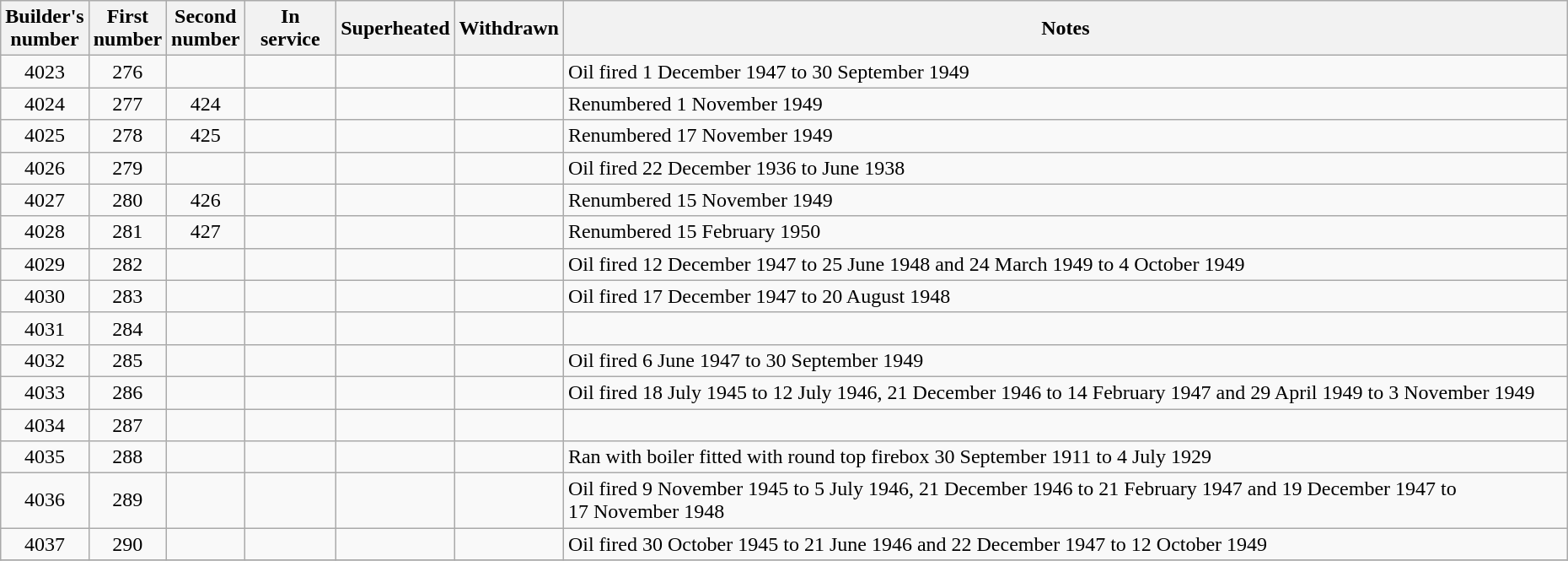<table cellpadding="2">
<tr>
<td><br><table class="wikitable sortable">
<tr>
<th>Builder's<br>number</th>
<th>First<br>number</th>
<th>Second<br>number</th>
<th>In service</th>
<th>Superheated</th>
<th>Withdrawn</th>
<th>Notes</th>
</tr>
<tr>
<td align=center>4023</td>
<td align=center>276</td>
<td align=center></td>
<td></td>
<td></td>
<td></td>
<td>Oil fired 1 December 1947 to 30 September 1949</td>
</tr>
<tr>
<td align=center>4024</td>
<td align=center>277</td>
<td align=center>424</td>
<td></td>
<td></td>
<td></td>
<td>Renumbered 1 November 1949</td>
</tr>
<tr>
<td align=center>4025</td>
<td align=center>278</td>
<td align=center>425</td>
<td></td>
<td></td>
<td></td>
<td>Renumbered 17 November 1949</td>
</tr>
<tr>
<td align=center>4026</td>
<td align=center>279</td>
<td align=center></td>
<td></td>
<td></td>
<td></td>
<td>Oil fired 22 December 1936 to June 1938</td>
</tr>
<tr>
<td align=center>4027</td>
<td align=center>280</td>
<td align=center>426</td>
<td></td>
<td></td>
<td></td>
<td>Renumbered 15 November 1949</td>
</tr>
<tr>
<td align=center>4028</td>
<td align=center>281</td>
<td align=center>427</td>
<td></td>
<td></td>
<td></td>
<td>Renumbered 15 February 1950</td>
</tr>
<tr>
<td align=center>4029</td>
<td align=center>282</td>
<td align=center></td>
<td></td>
<td></td>
<td></td>
<td>Oil fired 12 December 1947 to 25 June 1948 and 24 March 1949 to 4 October 1949</td>
</tr>
<tr>
<td align=center>4030</td>
<td align=center>283</td>
<td align=center></td>
<td></td>
<td></td>
<td></td>
<td>Oil fired 17 December 1947 to 20 August 1948</td>
</tr>
<tr>
<td align=center>4031</td>
<td align=center>284</td>
<td align=center></td>
<td></td>
<td></td>
<td></td>
<td></td>
</tr>
<tr>
<td align=center>4032</td>
<td align=center>285</td>
<td align=center></td>
<td></td>
<td></td>
<td></td>
<td>Oil fired 6 June 1947 to 30 September 1949</td>
</tr>
<tr>
<td align=center>4033</td>
<td align=center>286</td>
<td align=center></td>
<td></td>
<td></td>
<td></td>
<td>Oil fired 18 July 1945 to 12 July 1946, 21 December 1946 to 14 February 1947 and 29 April 1949 to 3 November 1949</td>
</tr>
<tr>
<td align=center>4034</td>
<td align=center>287</td>
<td align=center></td>
<td></td>
<td></td>
<td></td>
<td></td>
</tr>
<tr>
<td align=center>4035</td>
<td align=center>288</td>
<td align=center></td>
<td></td>
<td></td>
<td></td>
<td>Ran with boiler fitted with round top firebox 30 September 1911 to 4 July 1929</td>
</tr>
<tr>
<td align=center>4036</td>
<td align=center>289</td>
<td align=center></td>
<td></td>
<td></td>
<td></td>
<td>Oil fired 9 November 1945 to 5 July 1946, 21 December 1946 to 21 February 1947 and 19 December 1947 to 17 November 1948</td>
</tr>
<tr>
<td align=center>4037</td>
<td align=center>290</td>
<td align=center></td>
<td></td>
<td></td>
<td></td>
<td>Oil fired 30 October 1945 to 21 June 1946 and 22 December 1947 to 12 October 1949</td>
</tr>
<tr>
</tr>
</table>
</td>
</tr>
</table>
